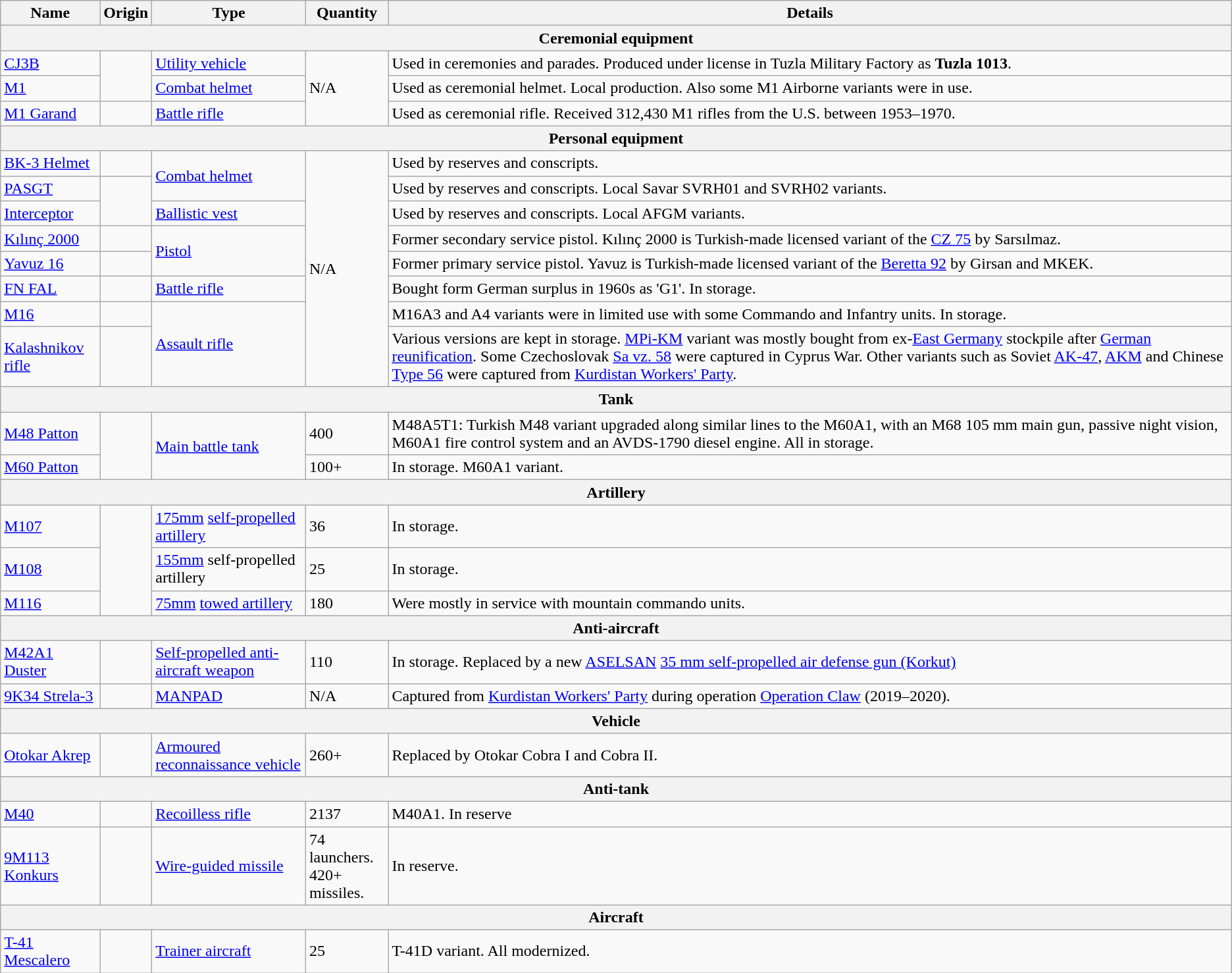<table class="wikitable">
<tr>
<th>Name</th>
<th>Origin</th>
<th>Type</th>
<th>Quantity</th>
<th>Details</th>
</tr>
<tr>
<th colspan="5">Ceremonial equipment</th>
</tr>
<tr>
<td><a href='#'>CJ3B</a></td>
<td rowspan="2"><br></td>
<td><a href='#'>Utility vehicle</a></td>
<td rowspan="3">N/A</td>
<td>Used in ceremonies and parades. Produced under license in Tuzla Military Factory as <strong>Tuzla 1013</strong>.</td>
</tr>
<tr>
<td><a href='#'>M1</a></td>
<td><a href='#'>Combat helmet</a></td>
<td>Used as ceremonial helmet. Local production. Also some M1 Airborne variants were in use.</td>
</tr>
<tr>
<td><a href='#'>M1 Garand</a></td>
<td></td>
<td><a href='#'>Battle rifle</a></td>
<td>Used as ceremonial rifle. Received 312,430 M1 rifles from the U.S. between 1953–1970.</td>
</tr>
<tr>
<th colspan="5">Personal equipment</th>
</tr>
<tr>
<td><a href='#'>BK-3 Helmet</a></td>
<td></td>
<td rowspan="2"><a href='#'>Combat helmet</a></td>
<td rowspan="8">N/A</td>
<td>Used by reserves and conscripts.</td>
</tr>
<tr>
<td><a href='#'>PASGT</a></td>
<td rowspan="2"><br></td>
<td>Used by reserves and conscripts. Local Savar SVRH01 and SVRH02 variants.</td>
</tr>
<tr>
<td><a href='#'>Interceptor</a></td>
<td><a href='#'>Ballistic vest</a></td>
<td>Used by reserves and conscripts. Local AFGM variants.</td>
</tr>
<tr>
<td><a href='#'>Kılınç 2000</a></td>
<td><br></td>
<td rowspan="2"><a href='#'>Pistol</a></td>
<td>Former secondary service pistol. Kılınç 2000 is Turkish-made licensed variant of the <a href='#'>CZ 75</a> by Sarsılmaz.</td>
</tr>
<tr>
<td><a href='#'>Yavuz 16</a></td>
<td><br></td>
<td>Former primary service pistol. Yavuz is Turkish-made licensed variant of the <a href='#'>Beretta 92</a> by Girsan and MKEK.</td>
</tr>
<tr>
<td><a href='#'>FN FAL</a></td>
<td><br></td>
<td><a href='#'>Battle rifle</a></td>
<td>Bought form German surplus in 1960s as 'G1'. In storage.</td>
</tr>
<tr>
<td><a href='#'>M16</a></td>
<td></td>
<td rowspan="2"><a href='#'>Assault rifle</a></td>
<td>M16A3 and A4 variants were in limited use with some Commando and Infantry units. In storage.</td>
</tr>
<tr>
<td><a href='#'>Kalashnikov rifle</a></td>
<td></td>
<td>Various versions are kept in storage. <a href='#'>MPi-KM</a> variant was mostly bought from ex-<a href='#'>East Germany</a> stockpile after <a href='#'>German reunification</a>. Some Czechoslovak <a href='#'>Sa vz. 58</a> were captured in Cyprus War. Other variants such as Soviet <a href='#'>AK-47</a>, <a href='#'>AKM</a> and Chinese <a href='#'>Type 56</a> were captured from <a href='#'>Kurdistan Workers' Party</a>.</td>
</tr>
<tr>
<th colspan="5">Tank</th>
</tr>
<tr>
<td><a href='#'>M48 Patton</a></td>
<td rowspan="2"></td>
<td rowspan="2"><a href='#'>Main battle tank</a></td>
<td>400</td>
<td>M48A5T1: Turkish M48 variant upgraded along similar lines to the M60A1, with an M68 105 mm main gun, passive night vision, M60A1 fire control system and an AVDS-1790 diesel engine. All in storage.</td>
</tr>
<tr>
<td><a href='#'>M60 Patton</a></td>
<td>100+</td>
<td>In storage. M60A1 variant.</td>
</tr>
<tr>
<th colspan="5">Artillery</th>
</tr>
<tr>
<td><a href='#'>M107</a></td>
<td rowspan="3"></td>
<td><a href='#'>175mm</a> <a href='#'>self-propelled artillery</a></td>
<td>36</td>
<td>In storage.</td>
</tr>
<tr>
<td><a href='#'>M108</a></td>
<td><a href='#'>155mm</a> self-propelled artillery</td>
<td>25</td>
<td>In storage.</td>
</tr>
<tr>
<td><a href='#'>M116</a></td>
<td><a href='#'>75mm</a> <a href='#'>towed artillery</a></td>
<td>180</td>
<td>Were mostly in service with mountain commando units.</td>
</tr>
<tr>
<th colspan="5">Anti-aircraft</th>
</tr>
<tr>
<td><a href='#'>M42A1 Duster</a></td>
<td></td>
<td><a href='#'>Self-propelled anti-aircraft weapon</a></td>
<td>110</td>
<td>In storage. Replaced by a new <a href='#'>ASELSAN</a> <a href='#'>35 mm self-propelled air defense gun (Korkut)</a></td>
</tr>
<tr>
<td><a href='#'>9K34 Strela-3</a></td>
<td></td>
<td><a href='#'>MANPAD</a></td>
<td>N/A</td>
<td>Captured from <a href='#'>Kurdistan Workers' Party</a> during operation <a href='#'>Operation Claw</a> (2019–2020).</td>
</tr>
<tr>
<th colspan="5">Vehicle</th>
</tr>
<tr>
<td><a href='#'>Otokar Akrep</a></td>
<td></td>
<td><a href='#'>Armoured reconnaissance vehicle</a></td>
<td>260+</td>
<td>Replaced by Otokar Cobra I and Cobra II.</td>
</tr>
<tr>
<th colspan="5">Anti-tank</th>
</tr>
<tr>
<td><a href='#'>M40</a></td>
<td></td>
<td><a href='#'>Recoilless rifle</a></td>
<td>2137</td>
<td>M40A1. In reserve</td>
</tr>
<tr>
<td><a href='#'>9M113 Konkurs</a></td>
<td></td>
<td><a href='#'>Wire-guided missile</a></td>
<td>74 launchers.<br>420+ missiles.</td>
<td>In reserve.</td>
</tr>
<tr>
<th colspan="5">Aircraft</th>
</tr>
<tr>
<td><a href='#'>T-41 Mescalero</a></td>
<td></td>
<td><a href='#'>Trainer aircraft</a></td>
<td>25</td>
<td>T-41D variant. All modernized.</td>
</tr>
</table>
